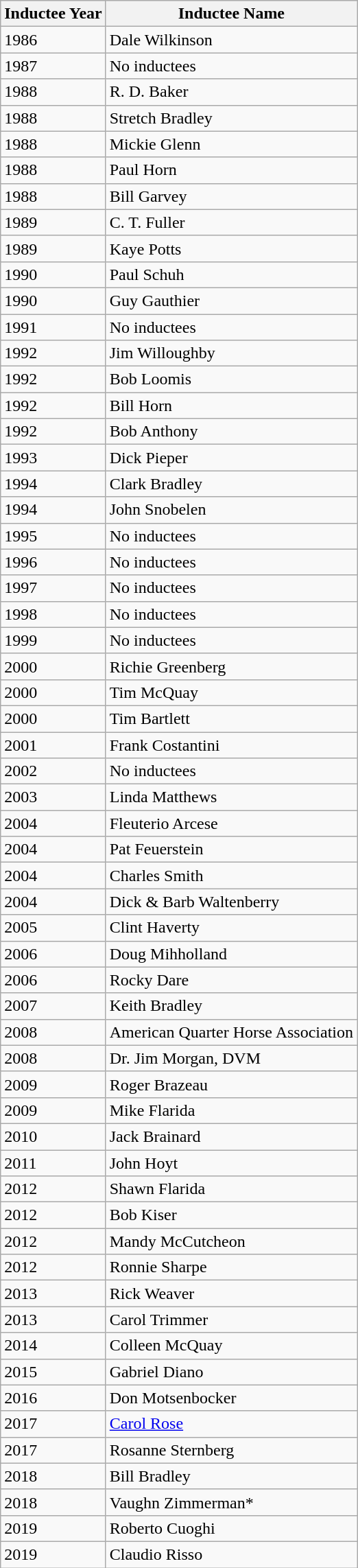<table class="wikitable">
<tr>
<th>Inductee Year</th>
<th>Inductee Name</th>
</tr>
<tr>
<td>1986</td>
<td>Dale Wilkinson</td>
</tr>
<tr>
<td>1987</td>
<td>No inductees</td>
</tr>
<tr>
<td>1988</td>
<td>R. D. Baker</td>
</tr>
<tr>
<td>1988</td>
<td>Stretch Bradley</td>
</tr>
<tr>
<td>1988</td>
<td>Mickie Glenn</td>
</tr>
<tr>
<td>1988</td>
<td>Paul Horn</td>
</tr>
<tr>
<td>1988</td>
<td>Bill Garvey</td>
</tr>
<tr>
<td>1989</td>
<td>C. T. Fuller</td>
</tr>
<tr>
<td>1989</td>
<td>Kaye Potts</td>
</tr>
<tr>
<td>1990</td>
<td>Paul Schuh</td>
</tr>
<tr>
<td>1990</td>
<td>Guy Gauthier</td>
</tr>
<tr>
<td>1991</td>
<td>No inductees</td>
</tr>
<tr>
<td>1992</td>
<td>Jim Willoughby</td>
</tr>
<tr>
<td>1992</td>
<td>Bob Loomis</td>
</tr>
<tr>
<td>1992</td>
<td>Bill Horn</td>
</tr>
<tr>
<td>1992</td>
<td>Bob Anthony</td>
</tr>
<tr>
<td>1993</td>
<td>Dick Pieper</td>
</tr>
<tr>
<td>1994</td>
<td>Clark Bradley</td>
</tr>
<tr>
<td>1994</td>
<td>John Snobelen</td>
</tr>
<tr>
<td>1995</td>
<td>No inductees</td>
</tr>
<tr>
<td>1996</td>
<td>No inductees</td>
</tr>
<tr>
<td>1997</td>
<td>No inductees</td>
</tr>
<tr>
<td>1998</td>
<td>No inductees</td>
</tr>
<tr>
<td>1999</td>
<td>No inductees</td>
</tr>
<tr>
<td>2000</td>
<td>Richie Greenberg</td>
</tr>
<tr>
<td>2000</td>
<td>Tim McQuay</td>
</tr>
<tr>
<td>2000</td>
<td>Tim Bartlett</td>
</tr>
<tr>
<td>2001</td>
<td>Frank Costantini</td>
</tr>
<tr>
<td>2002</td>
<td>No inductees</td>
</tr>
<tr>
<td>2003</td>
<td>Linda Matthews</td>
</tr>
<tr>
<td>2004</td>
<td>Fleuterio Arcese</td>
</tr>
<tr>
<td>2004</td>
<td>Pat Feuerstein</td>
</tr>
<tr>
<td>2004</td>
<td>Charles Smith</td>
</tr>
<tr>
<td>2004</td>
<td>Dick & Barb Waltenberry</td>
</tr>
<tr>
<td>2005</td>
<td>Clint Haverty</td>
</tr>
<tr>
<td>2006</td>
<td>Doug Mihholland</td>
</tr>
<tr>
<td>2006</td>
<td>Rocky Dare</td>
</tr>
<tr>
<td>2007</td>
<td>Keith Bradley</td>
</tr>
<tr>
<td>2008</td>
<td>American Quarter Horse Association</td>
</tr>
<tr>
<td>2008</td>
<td>Dr. Jim Morgan, DVM</td>
</tr>
<tr>
<td>2009</td>
<td>Roger Brazeau</td>
</tr>
<tr>
<td>2009</td>
<td>Mike Flarida</td>
</tr>
<tr>
<td>2010</td>
<td>Jack Brainard</td>
</tr>
<tr>
<td>2011</td>
<td>John Hoyt</td>
</tr>
<tr>
<td>2012</td>
<td>Shawn Flarida</td>
</tr>
<tr>
<td>2012</td>
<td>Bob Kiser</td>
</tr>
<tr>
<td>2012</td>
<td>Mandy McCutcheon</td>
</tr>
<tr>
<td>2012</td>
<td>Ronnie Sharpe</td>
</tr>
<tr>
<td>2013</td>
<td>Rick Weaver</td>
</tr>
<tr>
<td>2013</td>
<td>Carol Trimmer</td>
</tr>
<tr>
<td>2014</td>
<td>Colleen McQuay</td>
</tr>
<tr>
<td>2015</td>
<td>Gabriel Diano</td>
</tr>
<tr>
<td>2016</td>
<td>Don Motsenbocker</td>
</tr>
<tr>
<td>2017</td>
<td><a href='#'>Carol Rose</a></td>
</tr>
<tr>
<td>2017</td>
<td>Rosanne Sternberg</td>
</tr>
<tr>
<td>2018</td>
<td>Bill Bradley</td>
</tr>
<tr>
<td>2018</td>
<td>Vaughn Zimmerman*</td>
</tr>
<tr>
<td>2019</td>
<td>Roberto Cuoghi</td>
</tr>
<tr>
<td>2019</td>
<td>Claudio Risso</td>
</tr>
</table>
